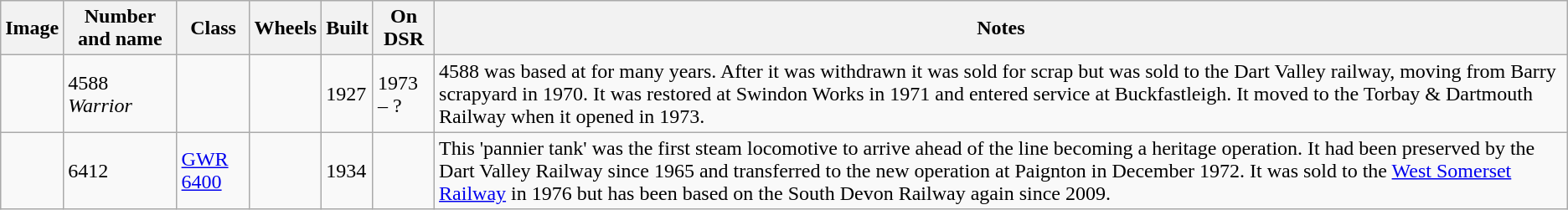<table class="wikitable sortable">
<tr>
<th class=unsortable>Image</th>
<th>Number and name</th>
<th>Class</th>
<th>Wheels</th>
<th>Built</th>
<th>On DSR</th>
<th class=unsortable>Notes</th>
</tr>
<tr>
<td></td>
<td>4588 <em>Warrior</em></td>
<td></td>
<td></td>
<td>1927</td>
<td>1973 – ?</td>
<td>4588 was based at  for many years. After it was withdrawn it was sold for scrap but was sold to the Dart Valley railway, moving from Barry scrapyard in 1970. It was restored at Swindon Works in 1971 and entered service at Buckfastleigh. It moved to the Torbay & Dartmouth Railway when it opened in 1973.</td>
</tr>
<tr>
<td></td>
<td>6412</td>
<td><a href='#'>GWR 6400</a></td>
<td></td>
<td>1934</td>
<td></td>
<td>This 'pannier tank' was the first steam locomotive to arrive ahead of the line becoming a heritage operation. It had been preserved by the Dart Valley Railway since 1965 and transferred to the new operation at Paignton in December 1972. It was sold to the <a href='#'>West Somerset Railway</a> in 1976 but has been based on the South Devon Railway again since 2009.</td>
</tr>
</table>
